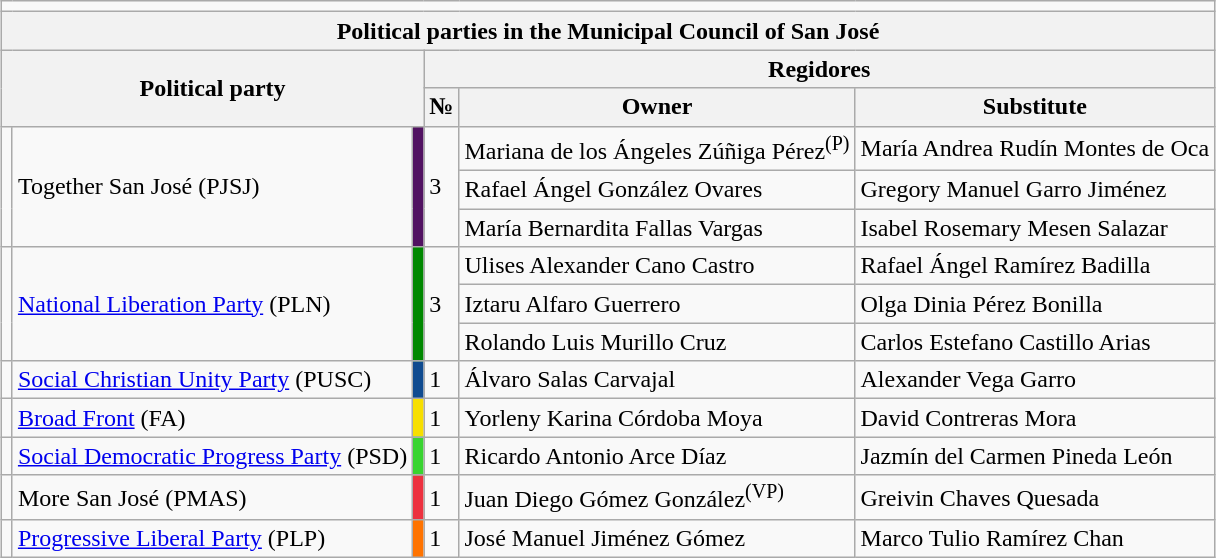<table class="wikitable" border="1" style="margin:auto;">
<tr>
<td colspan="6"></td>
</tr>
<tr>
<th colspan="6"><strong>Political parties in the Municipal Council of San José</strong></th>
</tr>
<tr ---->
<th colspan="3" rowspan="2">Political party</th>
<th colspan="3">Regidores</th>
</tr>
<tr>
<th>№</th>
<th>Owner</th>
<th>Substitute</th>
</tr>
<tr>
<td rowspan="3"></td>
<td rowspan="3">Together San José (PJSJ)</td>
<td rowspan="3" bgcolor="#511261"></td>
<td rowspan="3">3</td>
<td>Mariana de los Ángeles Zúñiga Pérez<sup>(P)</sup></td>
<td>María Andrea Rudín Montes de Oca</td>
</tr>
<tr>
<td>Rafael Ángel González Ovares</td>
<td>Gregory Manuel Garro Jiménez</td>
</tr>
<tr>
<td>María Bernardita Fallas Vargas</td>
<td>Isabel Rosemary Mesen Salazar</td>
</tr>
<tr>
<td rowspan="3"></td>
<td rowspan="3"><a href='#'>National Liberation Party</a> (PLN)</td>
<td rowspan="3" bgcolor="#008800"></td>
<td rowspan="3">3</td>
<td>Ulises Alexander Cano Castro</td>
<td>Rafael Ángel Ramírez Badilla</td>
</tr>
<tr>
<td>Iztaru Alfaro Guerrero</td>
<td>Olga Dinia Pérez Bonilla</td>
</tr>
<tr>
<td>Rolando Luis Murillo Cruz</td>
<td>Carlos Estefano Castillo Arias</td>
</tr>
<tr ---->
<td></td>
<td><a href='#'>Social Christian Unity Party</a> (PUSC)</td>
<td bgcolor="#104B90"></td>
<td>1</td>
<td>Álvaro Salas Carvajal</td>
<td>Alexander Vega Garro</td>
</tr>
<tr>
<td></td>
<td><a href='#'>Broad Front</a> (FA)</td>
<td bgcolor="#F7DF00"></td>
<td>1</td>
<td>Yorleny Karina Córdoba Moya</td>
<td>David Contreras Mora</td>
</tr>
<tr ---->
<td></td>
<td><a href='#'>Social Democratic Progress Party</a> (PSD)</td>
<td bgcolor="#39D430"></td>
<td>1</td>
<td>Ricardo Antonio Arce Díaz</td>
<td>Jazmín del Carmen Pineda León</td>
</tr>
<tr>
<td></td>
<td>More San José (PMAS)</td>
<td bgcolor="#ED313F"></td>
<td>1</td>
<td>Juan Diego Gómez González<sup>(VP)</sup></td>
<td>Greivin Chaves Quesada</td>
</tr>
<tr>
<td></td>
<td><a href='#'>Progressive Liberal Party</a> (PLP)</td>
<td bgcolor="#FF7300"></td>
<td>1</td>
<td>José Manuel Jiménez Gómez</td>
<td>Marco Tulio Ramírez Chan</td>
</tr>
</table>
